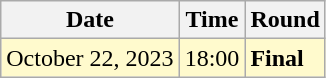<table class="wikitable">
<tr>
<th>Date</th>
<th>Time</th>
<th>Round</th>
</tr>
<tr style=background:lemonchiffon>
<td>October 22, 2023</td>
<td>18:00</td>
<td><strong>Final</strong></td>
</tr>
</table>
